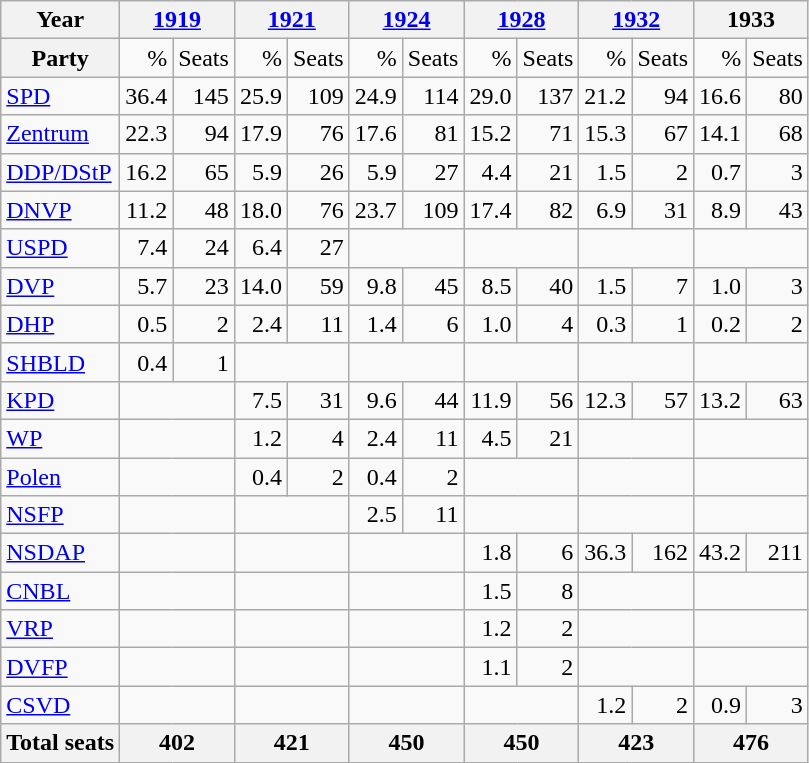<table class="wikitable">
<tr>
<th>Year</th>
<th colspan="2"><a href='#'>1919</a></th>
<th colspan="2"><a href='#'>1921</a></th>
<th colspan="2"><a href='#'>1924</a></th>
<th colspan="2"><a href='#'>1928</a></th>
<th colspan="2"><a href='#'>1932</a></th>
<th colspan="2">1933</th>
</tr>
<tr>
<th>Party</th>
<td align="right">%</td>
<td>Seats</td>
<td align="right">%</td>
<td>Seats</td>
<td align="right">%</td>
<td>Seats</td>
<td align="right">%</td>
<td>Seats</td>
<td align="right">%</td>
<td>Seats</td>
<td align="right">%</td>
<td>Seats</td>
</tr>
<tr>
<td><a href='#'>SPD</a></td>
<td align="right">36.4</td>
<td align="right">145</td>
<td align="right">25.9</td>
<td align="right">109</td>
<td align="right">24.9</td>
<td align="right">114</td>
<td align="right">29.0</td>
<td align="right">137</td>
<td align="right">21.2</td>
<td align="right">94</td>
<td align="right">16.6</td>
<td align="right">80</td>
</tr>
<tr>
<td><a href='#'>Zentrum</a></td>
<td align="right">22.3</td>
<td align="right">94</td>
<td align="right">17.9</td>
<td align="right">76</td>
<td align="right">17.6</td>
<td align="right">81</td>
<td align="right">15.2</td>
<td align="right">71</td>
<td align="right">15.3</td>
<td align="right">67</td>
<td align="right">14.1</td>
<td align="right">68</td>
</tr>
<tr>
<td><a href='#'>DDP/DStP</a></td>
<td align="right">16.2</td>
<td align="right">65</td>
<td align="right">5.9</td>
<td align="right">26</td>
<td align="right">5.9</td>
<td align="right">27</td>
<td align="right">4.4</td>
<td align="right">21</td>
<td align="right">1.5</td>
<td align="right">2</td>
<td align="right">0.7</td>
<td align="right">3</td>
</tr>
<tr>
<td><a href='#'>DNVP</a></td>
<td align="right">11.2</td>
<td align="right">48</td>
<td align="right">18.0</td>
<td align="right">76</td>
<td align="right">23.7</td>
<td align="right">109</td>
<td align="right">17.4</td>
<td align="right">82</td>
<td align="right">6.9</td>
<td align="right">31</td>
<td align="right">8.9</td>
<td align="right">43</td>
</tr>
<tr>
<td><a href='#'>USPD</a></td>
<td align="right">7.4</td>
<td align="right">24</td>
<td align="right">6.4</td>
<td align="right">27</td>
<td colspan="2"> </td>
<td colspan="2"> </td>
<td colspan="2"> </td>
<td colspan="2"> </td>
</tr>
<tr>
<td><a href='#'>DVP</a></td>
<td align="right">5.7</td>
<td align="right">23</td>
<td align="right">14.0</td>
<td align="right">59</td>
<td align="right">9.8</td>
<td align="right">45</td>
<td align="right">8.5</td>
<td align="right">40</td>
<td align="right">1.5</td>
<td align="right">7</td>
<td align="right">1.0</td>
<td align="right">3</td>
</tr>
<tr>
<td><a href='#'>DHP</a></td>
<td align="right">0.5</td>
<td align="right">2</td>
<td align="right">2.4</td>
<td align="right">11</td>
<td align="right">1.4</td>
<td align="right">6</td>
<td align="right">1.0</td>
<td align="right">4</td>
<td align="right">0.3</td>
<td align="right">1</td>
<td align="right">0.2</td>
<td align="right">2</td>
</tr>
<tr>
<td><a href='#'>SHBLD</a></td>
<td align="right">0.4</td>
<td align="right">1</td>
<td colspan="2"> </td>
<td colspan="2"> </td>
<td colspan="2"> </td>
<td colspan="2"> </td>
<td colspan="2"> </td>
</tr>
<tr>
<td><a href='#'>KPD</a></td>
<td colspan="2"> </td>
<td align="right">7.5</td>
<td align="right">31</td>
<td align="right">9.6</td>
<td align="right">44</td>
<td align="right">11.9</td>
<td align="right">56</td>
<td align="right">12.3</td>
<td align="right">57</td>
<td align="right">13.2</td>
<td align="right">63</td>
</tr>
<tr>
<td><a href='#'>WP</a></td>
<td colspan="2"> </td>
<td align="right">1.2</td>
<td align="right">4</td>
<td align="right">2.4</td>
<td align="right">11</td>
<td align="right">4.5</td>
<td align="right">21</td>
<td colspan="2"> </td>
<td colspan="2"> </td>
</tr>
<tr>
<td><a href='#'>Polen</a></td>
<td colspan="2"> </td>
<td align="right">0.4</td>
<td align="right">2</td>
<td align="right">0.4</td>
<td align="right">2</td>
<td colspan="2"> </td>
<td colspan="2"> </td>
<td colspan="2"> </td>
</tr>
<tr>
<td><a href='#'>NSFP</a></td>
<td colspan="2"> </td>
<td colspan="2"> </td>
<td align="right">2.5</td>
<td align="right">11</td>
<td colspan="2"> </td>
<td colspan="2"> </td>
<td colspan="2"> </td>
</tr>
<tr>
<td><a href='#'>NSDAP</a></td>
<td colspan="2"> </td>
<td colspan="2"> </td>
<td colspan="2"> </td>
<td align="right">1.8</td>
<td align="right">6</td>
<td align="right">36.3</td>
<td align="right">162</td>
<td align="right">43.2</td>
<td align="right">211</td>
</tr>
<tr>
<td><a href='#'>CNBL</a></td>
<td colspan="2"> </td>
<td colspan="2"> </td>
<td colspan="2"> </td>
<td align="right">1.5</td>
<td align="right">8</td>
<td colspan="2"> </td>
<td colspan="2"> </td>
</tr>
<tr>
<td><a href='#'>VRP</a></td>
<td colspan="2"> </td>
<td colspan="2"> </td>
<td colspan="2"> </td>
<td align="right">1.2</td>
<td align="right">2</td>
<td colspan="2"> </td>
<td colspan="2"> </td>
</tr>
<tr>
<td><a href='#'>DVFP</a></td>
<td colspan="2"> </td>
<td colspan="2"> </td>
<td colspan="2"> </td>
<td align="right">1.1</td>
<td align="right">2</td>
<td colspan="2"> </td>
<td colspan="2"> </td>
</tr>
<tr>
<td><a href='#'>CSVD</a></td>
<td colspan="2"> </td>
<td colspan="2"> </td>
<td colspan="2"> </td>
<td colspan="2"> </td>
<td align="right">1.2</td>
<td align="right">2</td>
<td align="right">0.9</td>
<td align="right">3</td>
</tr>
<tr>
<th>Total seats</th>
<th colspan="2">402</th>
<th colspan="2">421</th>
<th colspan="2">450</th>
<th colspan="2">450</th>
<th colspan="2">423</th>
<th colspan="2">476</th>
</tr>
</table>
